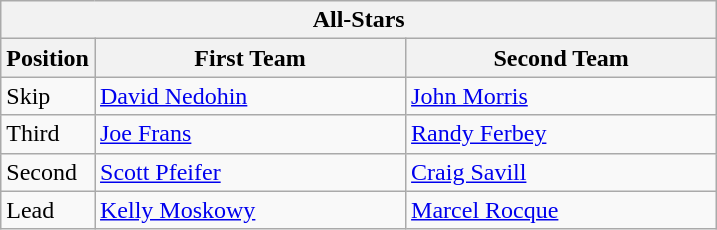<table class="wikitable">
<tr>
<th colspan=3 width=400>All-Stars</th>
</tr>
<tr>
<th colspan=1 width=50><strong>Position</strong></th>
<th colspan=1 width=200><strong>First Team</strong></th>
<th colspan=1 width=200><strong>Second Team</strong></th>
</tr>
<tr>
<td>Skip</td>
<td> <a href='#'>David Nedohin</a></td>
<td> <a href='#'>John Morris</a></td>
</tr>
<tr>
<td>Third</td>
<td> <a href='#'>Joe Frans</a></td>
<td> <a href='#'>Randy Ferbey</a></td>
</tr>
<tr>
<td>Second</td>
<td> <a href='#'>Scott Pfeifer</a></td>
<td> <a href='#'>Craig Savill</a></td>
</tr>
<tr>
<td>Lead</td>
<td> <a href='#'>Kelly Moskowy</a></td>
<td> <a href='#'>Marcel Rocque</a></td>
</tr>
</table>
